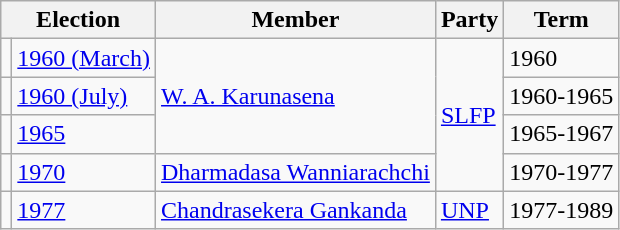<table class="wikitable">
<tr>
<th colspan="2">Election</th>
<th>Member</th>
<th>Party</th>
<th>Term</th>
</tr>
<tr>
<td style="background-color: "></td>
<td><a href='#'>1960 (March)</a></td>
<td rowspan=3><a href='#'>W. A. Karunasena</a></td>
<td rowspan=4><a href='#'>SLFP</a></td>
<td>1960</td>
</tr>
<tr>
<td style="background-color: "></td>
<td><a href='#'>1960 (July)</a></td>
<td>1960-1965</td>
</tr>
<tr>
<td style="background-color: "></td>
<td><a href='#'>1965</a></td>
<td>1965-1967</td>
</tr>
<tr>
<td style="background-color: "></td>
<td><a href='#'>1970</a></td>
<td><a href='#'>Dharmadasa Wanniarachchi</a></td>
<td>1970-1977</td>
</tr>
<tr>
<td style="background-color: "></td>
<td><a href='#'>1977</a></td>
<td><a href='#'>Chandrasekera Gankanda</a></td>
<td><a href='#'>UNP</a></td>
<td>1977-1989</td>
</tr>
</table>
